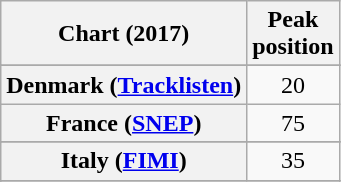<table class="wikitable sortable plainrowheaders" style="text-align:center">
<tr>
<th scope="col">Chart (2017)</th>
<th scope="col">Peak<br>position</th>
</tr>
<tr>
</tr>
<tr>
</tr>
<tr>
</tr>
<tr>
</tr>
<tr>
<th scope="row">Denmark (<a href='#'>Tracklisten</a>)</th>
<td>20</td>
</tr>
<tr>
<th scope="row">France (<a href='#'>SNEP</a>)</th>
<td>75</td>
</tr>
<tr>
</tr>
<tr>
</tr>
<tr>
</tr>
<tr>
<th scope="row">Italy (<a href='#'>FIMI</a>)</th>
<td>35</td>
</tr>
<tr>
</tr>
<tr>
</tr>
<tr>
</tr>
<tr>
</tr>
<tr>
</tr>
</table>
